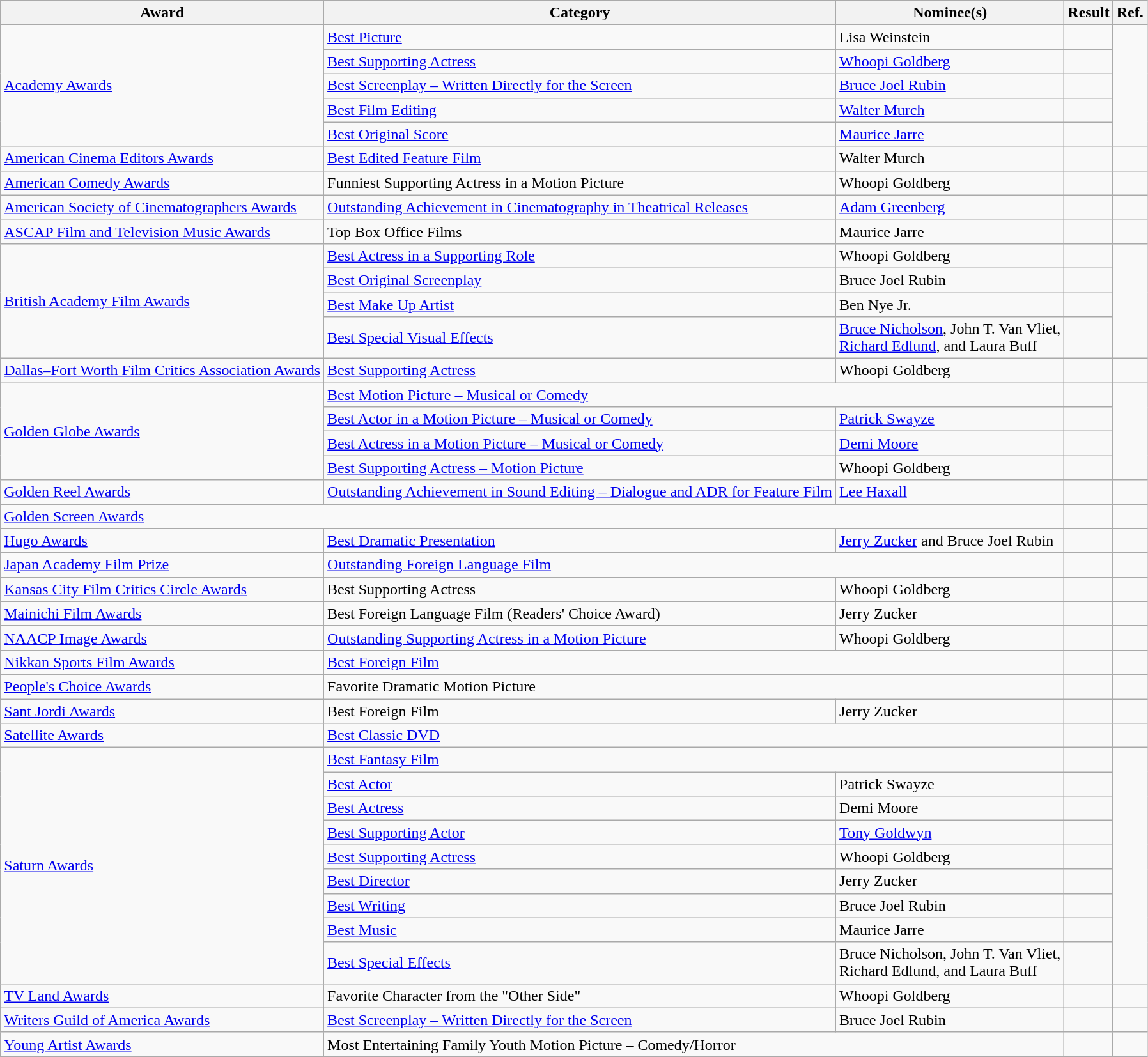<table class="wikitable">
<tr>
<th>Award</th>
<th>Category</th>
<th>Nominee(s)</th>
<th>Result</th>
<th>Ref.</th>
</tr>
<tr>
<td rowspan="5"><a href='#'>Academy Awards</a></td>
<td><a href='#'>Best Picture</a></td>
<td>Lisa Weinstein</td>
<td></td>
<td align="center" rowspan="5"></td>
</tr>
<tr>
<td><a href='#'>Best Supporting Actress</a></td>
<td><a href='#'>Whoopi Goldberg</a></td>
<td></td>
</tr>
<tr>
<td><a href='#'>Best Screenplay – Written Directly for the Screen</a></td>
<td><a href='#'>Bruce Joel Rubin</a></td>
<td></td>
</tr>
<tr>
<td><a href='#'>Best Film Editing</a></td>
<td><a href='#'>Walter Murch</a></td>
<td></td>
</tr>
<tr>
<td><a href='#'>Best Original Score</a></td>
<td><a href='#'>Maurice Jarre</a></td>
<td></td>
</tr>
<tr>
<td><a href='#'>American Cinema Editors Awards</a></td>
<td><a href='#'>Best Edited Feature Film</a></td>
<td>Walter Murch</td>
<td></td>
<td align="center"></td>
</tr>
<tr>
<td><a href='#'>American Comedy Awards</a></td>
<td>Funniest Supporting Actress in a Motion Picture</td>
<td>Whoopi Goldberg</td>
<td></td>
<td align="center"></td>
</tr>
<tr>
<td><a href='#'>American Society of Cinematographers Awards</a></td>
<td><a href='#'>Outstanding Achievement in Cinematography in Theatrical Releases</a></td>
<td><a href='#'>Adam Greenberg</a></td>
<td></td>
<td align="center"></td>
</tr>
<tr>
<td><a href='#'>ASCAP Film and Television Music Awards</a></td>
<td>Top Box Office Films</td>
<td>Maurice Jarre</td>
<td></td>
<td align="center"></td>
</tr>
<tr>
<td rowspan="4"><a href='#'>British Academy Film Awards</a></td>
<td><a href='#'>Best Actress in a Supporting Role</a></td>
<td>Whoopi Goldberg</td>
<td></td>
<td align="center" rowspan="4"></td>
</tr>
<tr>
<td><a href='#'>Best Original Screenplay</a></td>
<td>Bruce Joel Rubin</td>
<td></td>
</tr>
<tr>
<td><a href='#'>Best Make Up Artist</a></td>
<td>Ben Nye Jr.</td>
<td></td>
</tr>
<tr>
<td><a href='#'>Best Special Visual Effects</a></td>
<td><a href='#'>Bruce Nicholson</a>, John T. Van Vliet, <br> <a href='#'>Richard Edlund</a>, and Laura Buff</td>
<td></td>
</tr>
<tr>
<td><a href='#'>Dallas–Fort Worth Film Critics Association Awards</a></td>
<td><a href='#'>Best Supporting Actress</a></td>
<td>Whoopi Goldberg</td>
<td></td>
<td align="center"></td>
</tr>
<tr>
<td rowspan="4"><a href='#'>Golden Globe Awards</a></td>
<td colspan="2"><a href='#'>Best Motion Picture – Musical or Comedy</a></td>
<td></td>
<td align="center" rowspan="4"></td>
</tr>
<tr>
<td><a href='#'>Best Actor in a Motion Picture – Musical or Comedy</a></td>
<td><a href='#'>Patrick Swayze</a></td>
<td></td>
</tr>
<tr>
<td><a href='#'>Best Actress in a Motion Picture – Musical or Comedy</a></td>
<td><a href='#'>Demi Moore</a></td>
<td></td>
</tr>
<tr>
<td><a href='#'>Best Supporting Actress – Motion Picture</a></td>
<td>Whoopi Goldberg</td>
<td></td>
</tr>
<tr>
<td><a href='#'>Golden Reel Awards</a></td>
<td><a href='#'>Outstanding Achievement in Sound Editing – Dialogue and ADR for Feature Film</a></td>
<td><a href='#'>Lee Haxall</a></td>
<td></td>
<td align="center"></td>
</tr>
<tr>
<td colspan="3"><a href='#'>Golden Screen Awards</a></td>
<td></td>
<td align="center"></td>
</tr>
<tr>
<td><a href='#'>Hugo Awards</a></td>
<td><a href='#'>Best Dramatic Presentation</a></td>
<td><a href='#'>Jerry Zucker</a> and Bruce Joel Rubin</td>
<td></td>
<td align="center"></td>
</tr>
<tr>
<td><a href='#'>Japan Academy Film Prize</a></td>
<td colspan="2"><a href='#'>Outstanding Foreign Language Film</a></td>
<td></td>
<td align="center"></td>
</tr>
<tr>
<td><a href='#'>Kansas City Film Critics Circle Awards</a></td>
<td>Best Supporting Actress</td>
<td>Whoopi Goldberg</td>
<td></td>
<td align="center"></td>
</tr>
<tr>
<td><a href='#'>Mainichi Film Awards</a></td>
<td>Best Foreign Language Film (Readers' Choice Award)</td>
<td>Jerry Zucker</td>
<td></td>
<td align="center"></td>
</tr>
<tr>
<td><a href='#'>NAACP Image Awards</a></td>
<td><a href='#'>Outstanding Supporting Actress in a Motion Picture</a></td>
<td>Whoopi Goldberg</td>
<td></td>
<td align="center"></td>
</tr>
<tr>
<td><a href='#'>Nikkan Sports Film Awards</a></td>
<td colspan="2"><a href='#'>Best Foreign Film</a></td>
<td></td>
<td align="center"></td>
</tr>
<tr>
<td><a href='#'>People's Choice Awards</a></td>
<td colspan="2">Favorite Dramatic Motion Picture</td>
<td></td>
<td align="center"></td>
</tr>
<tr>
<td><a href='#'>Sant Jordi Awards</a></td>
<td>Best Foreign Film</td>
<td>Jerry Zucker</td>
<td></td>
<td align="center"></td>
</tr>
<tr>
<td><a href='#'>Satellite Awards</a></td>
<td colspan="2"><a href='#'>Best Classic DVD</a></td>
<td></td>
<td align="center"></td>
</tr>
<tr>
<td rowspan="9"><a href='#'>Saturn Awards</a></td>
<td colspan="2"><a href='#'>Best Fantasy Film</a></td>
<td></td>
<td align="center" rowspan="9"></td>
</tr>
<tr>
<td><a href='#'>Best Actor</a></td>
<td>Patrick Swayze</td>
<td></td>
</tr>
<tr>
<td><a href='#'>Best Actress</a></td>
<td>Demi Moore</td>
<td></td>
</tr>
<tr>
<td><a href='#'>Best Supporting Actor</a></td>
<td><a href='#'>Tony Goldwyn</a></td>
<td></td>
</tr>
<tr>
<td><a href='#'>Best Supporting Actress</a></td>
<td>Whoopi Goldberg</td>
<td></td>
</tr>
<tr>
<td><a href='#'>Best Director</a></td>
<td>Jerry Zucker</td>
<td></td>
</tr>
<tr>
<td><a href='#'>Best Writing</a></td>
<td>Bruce Joel Rubin</td>
<td></td>
</tr>
<tr>
<td><a href='#'>Best Music</a></td>
<td>Maurice Jarre</td>
<td></td>
</tr>
<tr>
<td><a href='#'>Best Special Effects</a></td>
<td>Bruce Nicholson, John T. Van Vliet, <br> Richard Edlund, and Laura Buff</td>
<td></td>
</tr>
<tr>
<td><a href='#'>TV Land Awards</a></td>
<td>Favorite Character from the "Other Side"</td>
<td>Whoopi Goldberg</td>
<td></td>
<td align="center"></td>
</tr>
<tr>
<td><a href='#'>Writers Guild of America Awards</a></td>
<td><a href='#'>Best Screenplay – Written Directly for the Screen</a></td>
<td>Bruce Joel Rubin</td>
<td></td>
<td align="center"></td>
</tr>
<tr>
<td><a href='#'>Young Artist Awards</a></td>
<td colspan="2">Most Entertaining Family Youth Motion Picture – Comedy/Horror</td>
<td></td>
<td align="center"></td>
</tr>
</table>
